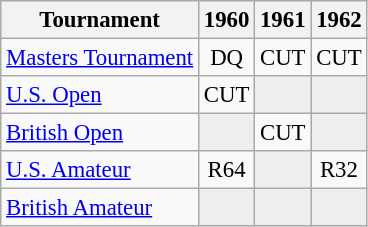<table class="wikitable" style="font-size:95%;text-align:center;">
<tr>
<th>Tournament</th>
<th>1960</th>
<th>1961</th>
<th>1962</th>
</tr>
<tr>
<td align=left><a href='#'>Masters Tournament</a></td>
<td>DQ</td>
<td>CUT</td>
<td>CUT</td>
</tr>
<tr>
<td align=left><a href='#'>U.S. Open</a></td>
<td>CUT</td>
<td style="background:#eeeeee;"></td>
<td style="background:#eeeeee;"></td>
</tr>
<tr>
<td align=left><a href='#'>British Open</a></td>
<td style="background:#eeeeee;"></td>
<td>CUT</td>
<td style="background:#eeeeee;"></td>
</tr>
<tr>
<td align=left><a href='#'>U.S. Amateur</a></td>
<td>R64</td>
<td style="background:#eeeeee;"></td>
<td>R32</td>
</tr>
<tr>
<td align=left><a href='#'>British Amateur</a></td>
<td style="background:#eeeeee;"></td>
<td style="background:#eeeeee;"></td>
<td style="background:#eeeeee;"></td>
</tr>
</table>
